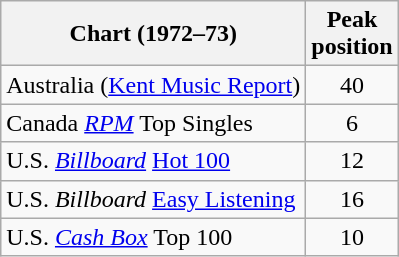<table class="wikitable sortable">
<tr>
<th>Chart (1972–73)</th>
<th>Peak<br>position</th>
</tr>
<tr>
<td>Australia (<a href='#'>Kent Music Report</a>)</td>
<td style="text-align:center;">40</td>
</tr>
<tr>
<td>Canada <em><a href='#'>RPM</a></em> Top Singles</td>
<td style="text-align:center;">6</td>
</tr>
<tr>
<td>U.S. <em><a href='#'>Billboard</a></em> <a href='#'>Hot 100</a></td>
<td style="text-align:center;">12</td>
</tr>
<tr>
<td>U.S. <em>Billboard</em> <a href='#'>Easy Listening</a></td>
<td style="text-align:center;">16</td>
</tr>
<tr>
<td>U.S. <em><a href='#'>Cash Box</a></em> Top 100</td>
<td style="text-align:center;">10</td>
</tr>
</table>
